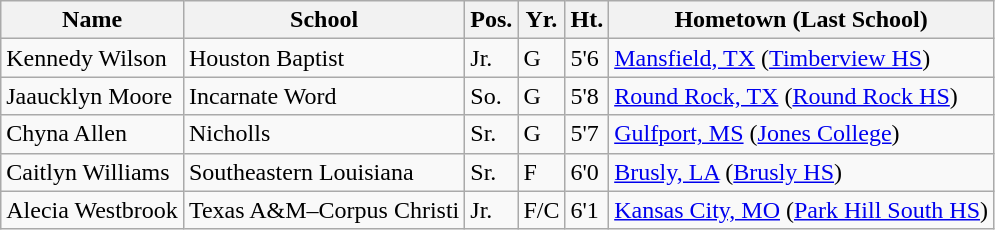<table class="wikitable">
<tr>
<th>Name</th>
<th>School</th>
<th>Pos.</th>
<th>Yr.</th>
<th>Ht.</th>
<th>Hometown (Last School)</th>
</tr>
<tr>
<td>Kennedy Wilson</td>
<td>Houston Baptist</td>
<td>Jr.</td>
<td>G</td>
<td>5'6</td>
<td><a href='#'>Mansfield, TX</a> (<a href='#'>Timberview HS</a>)</td>
</tr>
<tr>
<td>Jaaucklyn Moore</td>
<td>Incarnate Word</td>
<td>So.</td>
<td>G</td>
<td>5'8</td>
<td><a href='#'>Round Rock, TX</a> (<a href='#'>Round Rock HS</a>)</td>
</tr>
<tr>
<td>Chyna Allen</td>
<td>Nicholls</td>
<td>Sr.</td>
<td>G</td>
<td>5'7</td>
<td><a href='#'>Gulfport, MS</a> (<a href='#'>Jones College</a>)</td>
</tr>
<tr>
<td>Caitlyn Williams</td>
<td>Southeastern Louisiana</td>
<td>Sr.</td>
<td>F</td>
<td>6'0</td>
<td><a href='#'>Brusly, LA</a> (<a href='#'>Brusly HS</a>)</td>
</tr>
<tr>
<td>Alecia Westbrook</td>
<td>Texas A&M–Corpus Christi</td>
<td>Jr.</td>
<td>F/C</td>
<td>6'1</td>
<td><a href='#'>Kansas City, MO</a> (<a href='#'>Park Hill South HS</a>)</td>
</tr>
</table>
